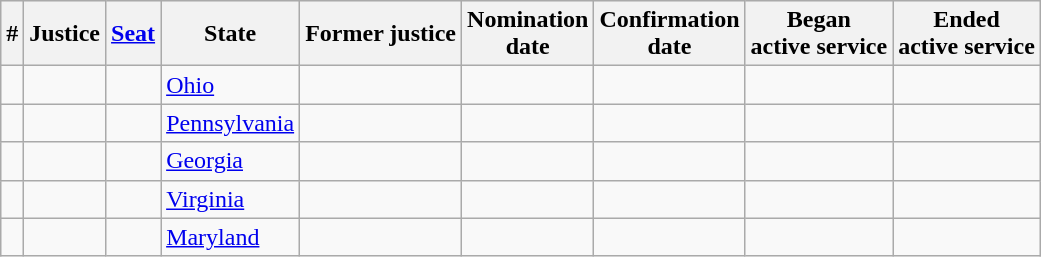<table class="sortable wikitable">
<tr bgcolor="#ececec">
<th>#</th>
<th>Justice</th>
<th><a href='#'>Seat</a></th>
<th>State</th>
<th>Former justice</th>
<th>Nomination<br>date</th>
<th>Confirmation<br>date</th>
<th>Began<br>active service</th>
<th>Ended<br>active service</th>
</tr>
<tr>
<td></td>
<td></td>
<td align="center"></td>
<td><a href='#'>Ohio</a></td>
<td></td>
<td></td>
<td></td>
<td></td>
<td></td>
</tr>
<tr>
<td></td>
<td></td>
<td align="center"></td>
<td><a href='#'>Pennsylvania</a></td>
<td></td>
<td></td>
<td></td>
<td></td>
<td></td>
</tr>
<tr>
<td></td>
<td></td>
<td align="center"></td>
<td><a href='#'>Georgia</a></td>
<td></td>
<td></td>
<td></td>
<td></td>
<td></td>
</tr>
<tr>
<td></td>
<td></td>
<td align="center"></td>
<td><a href='#'>Virginia</a></td>
<td></td>
<td></td>
<td></td>
<td></td>
<td></td>
</tr>
<tr>
<td></td>
<td></td>
<td align="center"></td>
<td><a href='#'>Maryland</a></td>
<td></td>
<td></td>
<td></td>
<td></td>
<td></td>
</tr>
</table>
